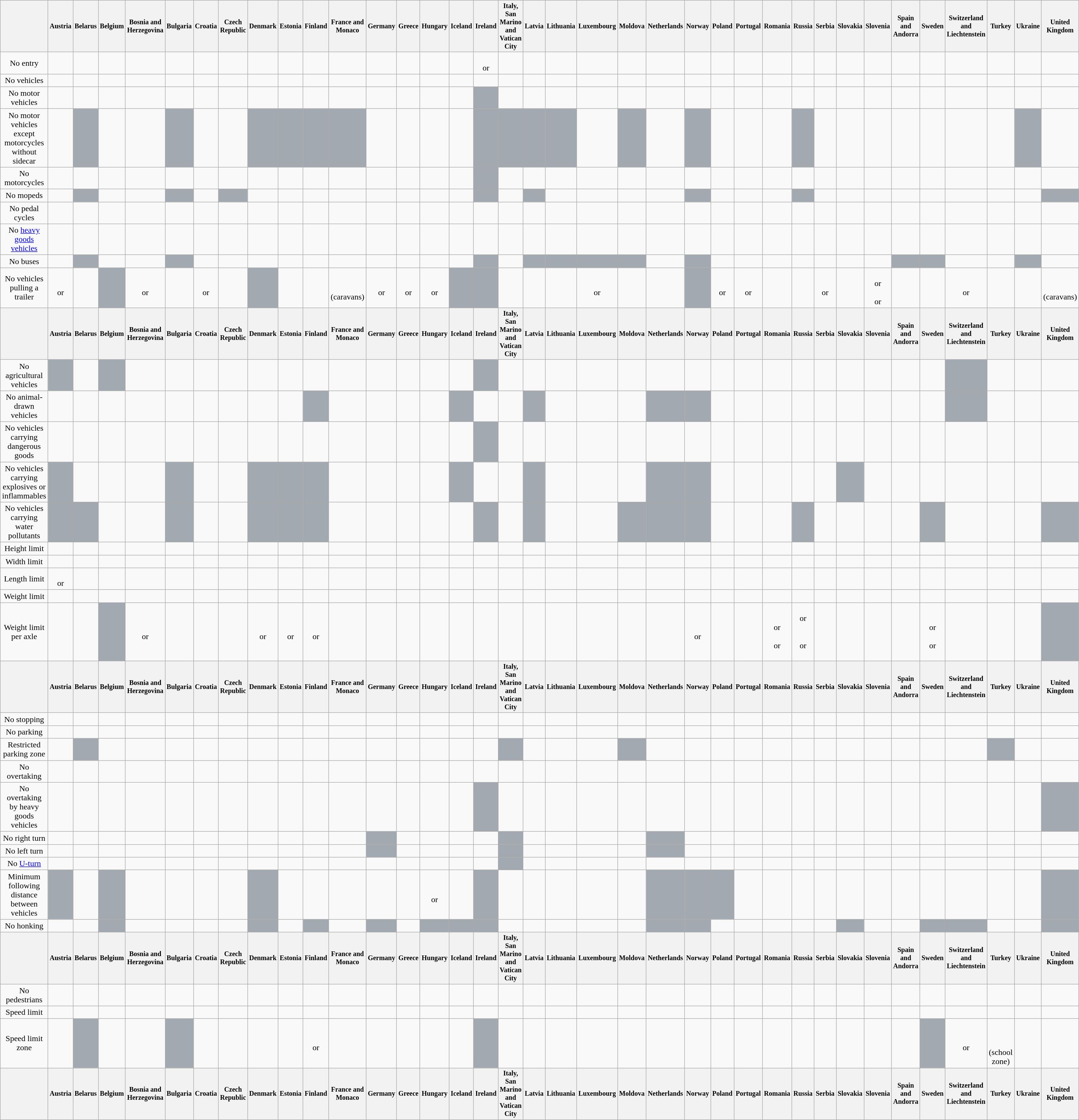<table class="wikitable" style="text-align:center;">
<tr style="font-size:smaller;">
<th width="100"></th>
<th>Austria</th>
<th>Belarus</th>
<th>Belgium</th>
<th>Bosnia and Herzegovina</th>
<th>Bulgaria</th>
<th>Croatia</th>
<th>Czech Republic</th>
<th>Denmark</th>
<th>Estonia</th>
<th>Finland</th>
<th>France and Monaco</th>
<th>Germany</th>
<th>Greece</th>
<th>Hungary</th>
<th>Iceland</th>
<th>Ireland</th>
<th>Italy, San Marino and Vatican City</th>
<th>Latvia</th>
<th>Lithuania</th>
<th>Luxembourg</th>
<th>Moldova</th>
<th>Netherlands</th>
<th>Norway</th>
<th>Poland</th>
<th>Portugal</th>
<th>Romania</th>
<th>Russia</th>
<th>Serbia</th>
<th>Slovakia</th>
<th>Slovenia</th>
<th>Spain and Andorra</th>
<th>Sweden</th>
<th>Switzerland and Liechtenstein</th>
<th>Turkey</th>
<th>Ukraine</th>
<th>United Kingdom</th>
</tr>
<tr>
<td>No entry</td>
<td></td>
<td></td>
<td></td>
<td></td>
<td></td>
<td></td>
<td></td>
<td></td>
<td></td>
<td></td>
<td></td>
<td></td>
<td></td>
<td></td>
<td></td>
<td><br>or<br></td>
<td></td>
<td></td>
<td></td>
<td></td>
<td></td>
<td></td>
<td></td>
<td></td>
<td></td>
<td></td>
<td></td>
<td></td>
<td></td>
<td></td>
<td></td>
<td></td>
<td></td>
<td></td>
<td></td>
<td></td>
</tr>
<tr>
<td>No vehicles</td>
<td></td>
<td></td>
<td></td>
<td></td>
<td></td>
<td></td>
<td></td>
<td></td>
<td></td>
<td></td>
<td></td>
<td></td>
<td></td>
<td></td>
<td></td>
<td></td>
<td></td>
<td></td>
<td></td>
<td></td>
<td></td>
<td></td>
<td></td>
<td></td>
<td></td>
<td></td>
<td></td>
<td></td>
<td></td>
<td></td>
<td></td>
<td></td>
<td></td>
<td></td>
<td></td>
<td><br></td>
</tr>
<tr>
<td>No motor vehicles</td>
<td></td>
<td></td>
<td></td>
<td></td>
<td></td>
<td></td>
<td></td>
<td></td>
<td></td>
<td></td>
<td></td>
<td></td>
<td></td>
<td></td>
<td></td>
<td style="background: #a2a9b1;"></td>
<td></td>
<td></td>
<td></td>
<td></td>
<td></td>
<td></td>
<td></td>
<td></td>
<td></td>
<td></td>
<td></td>
<td></td>
<td></td>
<td></td>
<td></td>
<td></td>
<td></td>
<td></td>
<td></td>
<td></td>
</tr>
<tr>
<td>No motor vehicles except motorcycles without sidecar</td>
<td></td>
<td style="background: #a2a9b1;"></td>
<td></td>
<td></td>
<td style="background: #a2a9b1;"></td>
<td></td>
<td></td>
<td style="background: #a2a9b1;"></td>
<td style="background: #a2a9b1;"></td>
<td style="background: #a2a9b1;"></td>
<td style="background: #a2a9b1;"></td>
<td></td>
<td></td>
<td></td>
<td></td>
<td style="background: #a2a9b1;"></td>
<td style="background: #a2a9b1;"></td>
<td style="background: #a2a9b1;"></td>
<td style="background: #a2a9b1;"></td>
<td></td>
<td style="background: #a2a9b1;"></td>
<td></td>
<td style="background: #a2a9b1;"></td>
<td></td>
<td></td>
<td></td>
<td style="background: #a2a9b1;"></td>
<td></td>
<td></td>
<td></td>
<td></td>
<td></td>
<td></td>
<td></td>
<td style="background: #a2a9b1;"></td>
<td></td>
</tr>
<tr>
<td>No motorcycles</td>
<td></td>
<td></td>
<td></td>
<td></td>
<td></td>
<td></td>
<td></td>
<td></td>
<td></td>
<td></td>
<td></td>
<td></td>
<td></td>
<td></td>
<td></td>
<td style="background: #a2a9b1;"></td>
<td></td>
<td></td>
<td></td>
<td></td>
<td></td>
<td></td>
<td></td>
<td></td>
<td></td>
<td></td>
<td></td>
<td></td>
<td></td>
<td></td>
<td></td>
<td></td>
<td></td>
<td></td>
<td></td>
<td></td>
</tr>
<tr>
<td>No mopeds</td>
<td></td>
<td style="background: #a2a9b1;"></td>
<td></td>
<td></td>
<td style="background: #a2a9b1;"></td>
<td></td>
<td style="background: #a2a9b1;"></td>
<td></td>
<td></td>
<td></td>
<td></td>
<td></td>
<td></td>
<td></td>
<td></td>
<td style="background: #a2a9b1;"></td>
<td></td>
<td style="background: #a2a9b1;"></td>
<td></td>
<td></td>
<td></td>
<td></td>
<td style="background: #a2a9b1;"></td>
<td></td>
<td></td>
<td></td>
<td style="background: #a2a9b1;"></td>
<td></td>
<td></td>
<td></td>
<td></td>
<td></td>
<td></td>
<td></td>
<td></td>
<td style="background: #a2a9b1;"></td>
</tr>
<tr>
<td>No pedal cycles</td>
<td></td>
<td></td>
<td></td>
<td></td>
<td></td>
<td></td>
<td></td>
<td></td>
<td></td>
<td></td>
<td></td>
<td></td>
<td></td>
<td></td>
<td></td>
<td></td>
<td></td>
<td></td>
<td></td>
<td></td>
<td></td>
<td></td>
<td></td>
<td></td>
<td></td>
<td></td>
<td></td>
<td></td>
<td></td>
<td></td>
<td></td>
<td></td>
<td><br><br></td>
<td></td>
<td></td>
<td></td>
</tr>
<tr>
<td>No <a href='#'>heavy goods vehicles</a></td>
<td></td>
<td></td>
<td></td>
<td></td>
<td></td>
<td></td>
<td></td>
<td></td>
<td></td>
<td></td>
<td></td>
<td></td>
<td></td>
<td></td>
<td></td>
<td></td>
<td></td>
<td></td>
<td></td>
<td></td>
<td></td>
<td></td>
<td></td>
<td></td>
<td></td>
<td></td>
<td></td>
<td></td>
<td></td>
<td></td>
<td></td>
<td></td>
<td></td>
<td></td>
<td></td>
<td></td>
</tr>
<tr>
<td>No buses</td>
<td></td>
<td style="background: #a2a9b1;"></td>
<td></td>
<td></td>
<td style="background: #a2a9b1;"></td>
<td></td>
<td></td>
<td></td>
<td></td>
<td></td>
<td></td>
<td></td>
<td></td>
<td></td>
<td></td>
<td style="background: #a2a9b1;"></td>
<td></td>
<td style="background: #a2a9b1;"></td>
<td style="background: #a2a9b1;"></td>
<td style="background: #a2a9b1;"></td>
<td style="background: #a2a9b1;"></td>
<td></td>
<td style="background: #a2a9b1;"></td>
<td></td>
<td></td>
<td></td>
<td></td>
<td></td>
<td></td>
<td></td>
<td style="background: #a2a9b1;"></td>
<td style="background: #a2a9b1;"></td>
<td></td>
<td></td>
<td style="background: #a2a9b1;"></td>
<td></td>
</tr>
<tr>
<td>No vehicles pulling a trailer</td>
<td><br>or<br></td>
<td></td>
<td style="background: #a2a9b1;"></td>
<td><br>or<br></td>
<td></td>
<td><br>or<br></td>
<td></td>
<td style="background: #a2a9b1;"></td>
<td></td>
<td></td>
<td><br><br>(caravans)</td>
<td><br>or<br></td>
<td><br>or<br></td>
<td><br>or<br></td>
<td style="background: #a2a9b1;"></td>
<td style="background: #a2a9b1;"></td>
<td></td>
<td></td>
<td></td>
<td><br>or<br></td>
<td></td>
<td></td>
<td style="background: #a2a9b1;"></td>
<td><br>or<br></td>
<td><br>or<br></td>
<td></td>
<td></td>
<td><br>or<br></td>
<td></td>
<td><br>or<br><br>or<br></td>
<td></td>
<td></td>
<td><br>or<br></td>
<td></td>
<td></td>
<td><br><br>(caravans)</td>
</tr>
<tr style="font-size:smaller;">
<th width="100"></th>
<th>Austria</th>
<th>Belarus</th>
<th>Belgium</th>
<th>Bosnia and Herzegovina</th>
<th>Bulgaria</th>
<th>Croatia</th>
<th>Czech Republic</th>
<th>Denmark</th>
<th>Estonia</th>
<th>Finland</th>
<th>France and Monaco</th>
<th>Germany</th>
<th>Greece</th>
<th>Hungary</th>
<th>Iceland</th>
<th>Ireland</th>
<th>Italy, San Marino and Vatican City</th>
<th>Latvia</th>
<th>Lithuania</th>
<th>Luxembourg</th>
<th>Moldova</th>
<th>Netherlands</th>
<th>Norway</th>
<th>Poland</th>
<th>Portugal</th>
<th>Romania</th>
<th>Russia</th>
<th>Serbia</th>
<th>Slovakia</th>
<th>Slovenia</th>
<th>Spain and Andorra</th>
<th>Sweden</th>
<th>Switzerland and Liechtenstein</th>
<th>Turkey</th>
<th>Ukraine</th>
<th>United Kingdom</th>
</tr>
<tr>
<td>No agricultural vehicles</td>
<td style="background: #a2a9b1;"></td>
<td></td>
<td style="background: #a2a9b1;"></td>
<td></td>
<td></td>
<td></td>
<td></td>
<td></td>
<td></td>
<td></td>
<td></td>
<td></td>
<td></td>
<td></td>
<td></td>
<td style="background: #a2a9b1;"></td>
<td></td>
<td></td>
<td></td>
<td></td>
<td></td>
<td></td>
<td></td>
<td></td>
<td></td>
<td></td>
<td></td>
<td></td>
<td></td>
<td></td>
<td></td>
<td></td>
<td style="background: #a2a9b1;"></td>
<td></td>
<td></td>
<td></td>
</tr>
<tr>
<td>No animal-drawn vehicles</td>
<td></td>
<td></td>
<td></td>
<td></td>
<td></td>
<td></td>
<td></td>
<td></td>
<td></td>
<td style="background: #a2a9b1;"></td>
<td></td>
<td></td>
<td></td>
<td></td>
<td style="background: #a2a9b1;"></td>
<td></td>
<td></td>
<td style="background: #a2a9b1;"></td>
<td></td>
<td></td>
<td></td>
<td style="background: #a2a9b1;"></td>
<td style="background: #a2a9b1;"></td>
<td></td>
<td></td>
<td></td>
<td></td>
<td></td>
<td></td>
<td></td>
<td></td>
<td></td>
<td style="background: #a2a9b1;"></td>
<td></td>
<td></td>
<td></td>
</tr>
<tr>
<td>No vehicles carrying dangerous goods</td>
<td></td>
<td></td>
<td></td>
<td></td>
<td></td>
<td></td>
<td></td>
<td></td>
<td></td>
<td></td>
<td></td>
<td></td>
<td></td>
<td></td>
<td></td>
<td style="background: #a2a9b1;"></td>
<td></td>
<td></td>
<td></td>
<td></td>
<td></td>
<td></td>
<td></td>
<td></td>
<td></td>
<td></td>
<td></td>
<td></td>
<td></td>
<td></td>
<td></td>
<td></td>
<td></td>
<td></td>
<td></td>
<td></td>
</tr>
<tr>
<td>No vehicles carrying explosives or inflammables</td>
<td style="background: #a2a9b1;"></td>
<td><br></td>
<td></td>
<td></td>
<td style="background: #a2a9b1;"></td>
<td></td>
<td><br></td>
<td style="background: #a2a9b1;"></td>
<td style="background: #a2a9b1;"></td>
<td style="background: #a2a9b1;"></td>
<td></td>
<td><br></td>
<td></td>
<td></td>
<td style="background: #a2a9b1;"></td>
<td></td>
<td></td>
<td style="background: #a2a9b1;"></td>
<td></td>
<td></td>
<td></td>
<td style="background: #a2a9b1;"></td>
<td style="background: #a2a9b1;"></td>
<td></td>
<td></td>
<td></td>
<td></td>
<td></td>
<td style="background: #a2a9b1;"></td>
<td></td>
<td></td>
<td><br></td>
<td><br></td>
<td></td>
<td></td>
<td><br></td>
</tr>
<tr>
<td>No vehicles carrying water pollutants</td>
<td style="background: #a2a9b1;"></td>
<td style="background: #a2a9b1;"></td>
<td></td>
<td></td>
<td style="background: #a2a9b1;"></td>
<td></td>
<td></td>
<td style="background: #a2a9b1;"></td>
<td style="background: #a2a9b1;"></td>
<td style="background: #a2a9b1;"></td>
<td></td>
<td></td>
<td></td>
<td></td>
<td></td>
<td style="background: #a2a9b1;"></td>
<td></td>
<td style="background: #a2a9b1;"></td>
<td></td>
<td></td>
<td style="background: #a2a9b1;"></td>
<td style="background: #a2a9b1;"></td>
<td style="background: #a2a9b1;"></td>
<td></td>
<td></td>
<td></td>
<td style="background: #a2a9b1;"></td>
<td></td>
<td></td>
<td></td>
<td></td>
<td style="background: #a2a9b1;"></td>
<td></td>
<td></td>
<td></td>
<td style="background: #a2a9b1;"></td>
</tr>
<tr>
<td>Height limit</td>
<td></td>
<td></td>
<td></td>
<td></td>
<td></td>
<td></td>
<td></td>
<td></td>
<td></td>
<td></td>
<td></td>
<td></td>
<td></td>
<td></td>
<td></td>
<td></td>
<td></td>
<td></td>
<td></td>
<td></td>
<td></td>
<td></td>
<td></td>
<td></td>
<td></td>
<td></td>
<td></td>
<td></td>
<td></td>
<td></td>
<td></td>
<td></td>
<td></td>
<td></td>
<td></td>
<td></td>
</tr>
<tr>
<td>Width limit</td>
<td></td>
<td></td>
<td></td>
<td></td>
<td></td>
<td></td>
<td></td>
<td></td>
<td></td>
<td></td>
<td></td>
<td></td>
<td></td>
<td></td>
<td></td>
<td></td>
<td></td>
<td></td>
<td></td>
<td></td>
<td></td>
<td></td>
<td></td>
<td></td>
<td></td>
<td></td>
<td></td>
<td></td>
<td></td>
<td></td>
<td></td>
<td></td>
<td></td>
<td></td>
<td></td>
<td></td>
</tr>
<tr>
<td>Length limit</td>
<td><br>or<br></td>
<td></td>
<td></td>
<td></td>
<td></td>
<td></td>
<td></td>
<td></td>
<td></td>
<td></td>
<td></td>
<td></td>
<td></td>
<td></td>
<td></td>
<td></td>
<td></td>
<td></td>
<td></td>
<td></td>
<td></td>
<td></td>
<td></td>
<td></td>
<td></td>
<td></td>
<td></td>
<td></td>
<td></td>
<td></td>
<td></td>
<td></td>
<td></td>
<td></td>
<td></td>
<td></td>
</tr>
<tr>
<td>Weight limit</td>
<td></td>
<td></td>
<td></td>
<td></td>
<td></td>
<td></td>
<td></td>
<td></td>
<td></td>
<td></td>
<td></td>
<td></td>
<td></td>
<td></td>
<td></td>
<td></td>
<td></td>
<td></td>
<td></td>
<td></td>
<td></td>
<td></td>
<td></td>
<td></td>
<td></td>
<td></td>
<td></td>
<td></td>
<td></td>
<td></td>
<td></td>
<td></td>
<td></td>
<td></td>
<td></td>
<td></td>
</tr>
<tr>
<td>Weight limit per axle</td>
<td></td>
<td></td>
<td style="background: #a2a9b1;"></td>
<td><br>or<br></td>
<td></td>
<td></td>
<td></td>
<td><br>or<br></td>
<td><br>or<br></td>
<td><br>or<br></td>
<td></td>
<td></td>
<td></td>
<td></td>
<td></td>
<td></td>
<td></td>
<td></td>
<td></td>
<td></td>
<td></td>
<td></td>
<td><br>or<br></td>
<td></td>
<td></td>
<td><br>or<br><br>or<br></td>
<td><br>or<br><br><br>or<br><br></td>
<td></td>
<td></td>
<td></td>
<td></td>
<td><br>or<br><br>or<br></td>
<td><br><br></td>
<td></td>
<td></td>
<td style="background: #a2a9b1;"></td>
</tr>
<tr style="font-size:smaller;">
<th width="100"></th>
<th>Austria</th>
<th>Belarus</th>
<th>Belgium</th>
<th>Bosnia and Herzegovina</th>
<th>Bulgaria</th>
<th>Croatia</th>
<th>Czech Republic</th>
<th>Denmark</th>
<th>Estonia</th>
<th>Finland</th>
<th>France and Monaco</th>
<th>Germany</th>
<th>Greece</th>
<th>Hungary</th>
<th>Iceland</th>
<th>Ireland</th>
<th>Italy, San Marino and Vatican City</th>
<th>Latvia</th>
<th>Lithuania</th>
<th>Luxembourg</th>
<th>Moldova</th>
<th>Netherlands</th>
<th>Norway</th>
<th>Poland</th>
<th>Portugal</th>
<th>Romania</th>
<th>Russia</th>
<th>Serbia</th>
<th>Slovakia</th>
<th>Slovenia</th>
<th>Spain and Andorra</th>
<th>Sweden</th>
<th>Switzerland and Liechtenstein</th>
<th>Turkey</th>
<th>Ukraine</th>
<th>United Kingdom</th>
</tr>
<tr>
<td>No stopping</td>
<td></td>
<td></td>
<td></td>
<td></td>
<td></td>
<td></td>
<td></td>
<td></td>
<td></td>
<td></td>
<td></td>
<td></td>
<td></td>
<td></td>
<td></td>
<td></td>
<td></td>
<td></td>
<td></td>
<td></td>
<td></td>
<td></td>
<td></td>
<td></td>
<td></td>
<td></td>
<td></td>
<td></td>
<td></td>
<td></td>
<td></td>
<td></td>
<td></td>
<td></td>
<td></td>
<td></td>
</tr>
<tr>
<td>No parking</td>
<td></td>
<td></td>
<td></td>
<td></td>
<td></td>
<td></td>
<td></td>
<td></td>
<td></td>
<td></td>
<td></td>
<td></td>
<td></td>
<td></td>
<td></td>
<td></td>
<td></td>
<td></td>
<td></td>
<td></td>
<td></td>
<td></td>
<td></td>
<td></td>
<td></td>
<td></td>
<td></td>
<td></td>
<td></td>
<td></td>
<td></td>
<td></td>
<td></td>
<td></td>
<td></td>
<td></td>
</tr>
<tr>
<td>Restricted parking zone</td>
<td></td>
<td style="background: #a2a9b1;"></td>
<td></td>
<td></td>
<td></td>
<td></td>
<td></td>
<td></td>
<td></td>
<td></td>
<td></td>
<td></td>
<td></td>
<td></td>
<td></td>
<td></td>
<td style="background: #a2a9b1;"></td>
<td></td>
<td></td>
<td></td>
<td style="background: #a2a9b1;"></td>
<td></td>
<td></td>
<td></td>
<td></td>
<td></td>
<td></td>
<td></td>
<td></td>
<td></td>
<td></td>
<td></td>
<td></td>
<td style="background: #a2a9b1;"></td>
<td></td>
<td></td>
</tr>
<tr>
<td>No overtaking</td>
<td></td>
<td></td>
<td></td>
<td></td>
<td></td>
<td></td>
<td></td>
<td></td>
<td></td>
<td></td>
<td></td>
<td></td>
<td></td>
<td></td>
<td></td>
<td></td>
<td></td>
<td></td>
<td></td>
<td></td>
<td></td>
<td></td>
<td></td>
<td></td>
<td></td>
<td></td>
<td></td>
<td></td>
<td></td>
<td></td>
<td></td>
<td></td>
<td></td>
<td></td>
<td></td>
<td></td>
</tr>
<tr>
<td>No overtaking by heavy goods vehicles</td>
<td></td>
<td></td>
<td></td>
<td></td>
<td></td>
<td></td>
<td></td>
<td></td>
<td></td>
<td></td>
<td></td>
<td></td>
<td></td>
<td></td>
<td></td>
<td style="background: #a2a9b1;"></td>
<td></td>
<td></td>
<td></td>
<td></td>
<td></td>
<td></td>
<td></td>
<td></td>
<td></td>
<td></td>
<td></td>
<td></td>
<td></td>
<td></td>
<td></td>
<td></td>
<td></td>
<td></td>
<td></td>
<td style="background: #a2a9b1;"></td>
</tr>
<tr>
<td>No right turn</td>
<td></td>
<td></td>
<td></td>
<td></td>
<td></td>
<td></td>
<td></td>
<td></td>
<td></td>
<td></td>
<td></td>
<td style="background: #a2a9b1;"></td>
<td></td>
<td></td>
<td></td>
<td></td>
<td style="background: #a2a9b1;"></td>
<td></td>
<td></td>
<td></td>
<td></td>
<td style="background: #a2a9b1;"></td>
<td></td>
<td></td>
<td></td>
<td></td>
<td></td>
<td></td>
<td></td>
<td></td>
<td></td>
<td></td>
<td></td>
<td></td>
<td></td>
<td></td>
</tr>
<tr>
<td>No left turn</td>
<td></td>
<td></td>
<td></td>
<td></td>
<td></td>
<td></td>
<td></td>
<td></td>
<td></td>
<td></td>
<td></td>
<td style="background: #a2a9b1;"></td>
<td></td>
<td></td>
<td></td>
<td></td>
<td style="background: #a2a9b1;"></td>
<td></td>
<td></td>
<td></td>
<td></td>
<td style="background: #a2a9b1;"></td>
<td></td>
<td></td>
<td></td>
<td></td>
<td></td>
<td></td>
<td></td>
<td></td>
<td></td>
<td></td>
<td></td>
<td></td>
<td></td>
<td></td>
</tr>
<tr>
<td>No <a href='#'>U-turn</a></td>
<td></td>
<td></td>
<td></td>
<td></td>
<td></td>
<td></td>
<td></td>
<td></td>
<td></td>
<td></td>
<td></td>
<td></td>
<td></td>
<td></td>
<td></td>
<td></td>
<td style="background: #a2a9b1;"></td>
<td></td>
<td></td>
<td></td>
<td></td>
<td></td>
<td></td>
<td></td>
<td></td>
<td></td>
<td></td>
<td></td>
<td></td>
<td></td>
<td></td>
<td></td>
<td></td>
<td></td>
<td></td>
<td></td>
</tr>
<tr>
<td>Minimum following distance between vehicles</td>
<td style="background: #a2a9b1;"></td>
<td></td>
<td style="background: #a2a9b1;"></td>
<td></td>
<td></td>
<td></td>
<td></td>
<td style="background: #a2a9b1;"></td>
<td></td>
<td></td>
<td></td>
<td></td>
<td></td>
<td><br>or<br></td>
<td></td>
<td style="background: #a2a9b1;"></td>
<td></td>
<td></td>
<td></td>
<td></td>
<td></td>
<td style="background: #a2a9b1;"></td>
<td style="background: #a2a9b1;"></td>
<td style="background: #a2a9b1;"></td>
<td></td>
<td></td>
<td></td>
<td></td>
<td></td>
<td></td>
<td></td>
<td></td>
<td></td>
<td></td>
<td></td>
<td style="background: #a2a9b1;"></td>
</tr>
<tr>
<td>No honking</td>
<td></td>
<td></td>
<td style="background: #a2a9b1;"></td>
<td></td>
<td></td>
<td></td>
<td></td>
<td style="background: #a2a9b1;"></td>
<td></td>
<td style="background: #a2a9b1;"></td>
<td></td>
<td style="background: #a2a9b1;"></td>
<td></td>
<td style="background: #a2a9b1;"></td>
<td style="background: #a2a9b1;"></td>
<td style="background: #a2a9b1;"></td>
<td></td>
<td></td>
<td></td>
<td></td>
<td></td>
<td style="background: #a2a9b1;"></td>
<td style="background: #a2a9b1;"></td>
<td></td>
<td></td>
<td></td>
<td></td>
<td></td>
<td style="background: #a2a9b1;"></td>
<td></td>
<td></td>
<td style="background: #a2a9b1;"></td>
<td style="background: #a2a9b1;"></td>
<td></td>
<td></td>
<td style="background: #a2a9b1;"></td>
</tr>
<tr style="font-size:smaller;">
<th width="100"></th>
<th>Austria</th>
<th>Belarus</th>
<th>Belgium</th>
<th>Bosnia and Herzegovina</th>
<th>Bulgaria</th>
<th>Croatia</th>
<th>Czech Republic</th>
<th>Denmark</th>
<th>Estonia</th>
<th>Finland</th>
<th>France and Monaco</th>
<th>Germany</th>
<th>Greece</th>
<th>Hungary</th>
<th>Iceland</th>
<th>Ireland</th>
<th>Italy, San Marino and Vatican City</th>
<th>Latvia</th>
<th>Lithuania</th>
<th>Luxembourg</th>
<th>Moldova</th>
<th>Netherlands</th>
<th>Norway</th>
<th>Poland</th>
<th>Portugal</th>
<th>Romania</th>
<th>Russia</th>
<th>Serbia</th>
<th>Slovakia</th>
<th>Slovenia</th>
<th>Spain and Andorra</th>
<th>Sweden</th>
<th>Switzerland and Liechtenstein</th>
<th>Turkey</th>
<th>Ukraine</th>
<th>United Kingdom</th>
</tr>
<tr>
<td>No pedestrians</td>
<td></td>
<td></td>
<td></td>
<td></td>
<td></td>
<td></td>
<td></td>
<td></td>
<td></td>
<td></td>
<td></td>
<td></td>
<td></td>
<td></td>
<td></td>
<td></td>
<td></td>
<td></td>
<td></td>
<td></td>
<td></td>
<td></td>
<td></td>
<td></td>
<td></td>
<td></td>
<td></td>
<td></td>
<td></td>
<td></td>
<td></td>
<td></td>
<td></td>
<td></td>
<td></td>
<td></td>
</tr>
<tr>
<td>Speed limit</td>
<td></td>
<td></td>
<td></td>
<td></td>
<td></td>
<td></td>
<td></td>
<td></td>
<td></td>
<td></td>
<td></td>
<td></td>
<td></td>
<td></td>
<td></td>
<td></td>
<td></td>
<td></td>
<td></td>
<td></td>
<td></td>
<td></td>
<td></td>
<td></td>
<td></td>
<td></td>
<td></td>
<td></td>
<td></td>
<td></td>
<td></td>
<td></td>
<td></td>
<td></td>
<td></td>
<td></td>
</tr>
<tr>
<td>Speed limit zone</td>
<td></td>
<td style="background: #a2a9b1;"></td>
<td></td>
<td></td>
<td style="background: #a2a9b1;"></td>
<td></td>
<td></td>
<td></td>
<td></td>
<td><br>or<br></td>
<td></td>
<td></td>
<td></td>
<td></td>
<td></td>
<td style="background: #a2a9b1;"></td>
<td></td>
<td></td>
<td></td>
<td></td>
<td></td>
<td></td>
<td></td>
<td></td>
<td></td>
<td></td>
<td></td>
<td></td>
<td></td>
<td></td>
<td></td>
<td style="background: #a2a9b1;"></td>
<td><br>or<br></td>
<td><br><br><br>(school zone)</td>
<td></td>
<td></td>
</tr>
<tr style="font-size:smaller;">
<th width="100"></th>
<th>Austria</th>
<th>Belarus</th>
<th>Belgium</th>
<th>Bosnia and Herzegovina</th>
<th>Bulgaria</th>
<th>Croatia</th>
<th>Czech Republic</th>
<th>Denmark</th>
<th>Estonia</th>
<th>Finland</th>
<th>France and Monaco</th>
<th>Germany</th>
<th>Greece</th>
<th>Hungary</th>
<th>Iceland</th>
<th>Ireland</th>
<th>Italy, San Marino and Vatican City</th>
<th>Latvia</th>
<th>Lithuania</th>
<th>Luxembourg</th>
<th>Moldova</th>
<th>Netherlands</th>
<th>Norway</th>
<th>Poland</th>
<th>Portugal</th>
<th>Romania</th>
<th>Russia</th>
<th>Serbia</th>
<th>Slovakia</th>
<th>Slovenia</th>
<th>Spain and Andorra</th>
<th>Sweden</th>
<th>Switzerland and Liechtenstein</th>
<th>Turkey</th>
<th>Ukraine</th>
<th>United Kingdom</th>
</tr>
</table>
